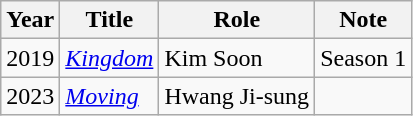<table class="wikitable sortable">
<tr>
<th>Year</th>
<th>Title</th>
<th>Role</th>
<th scope="col" class="unsortable">Note</th>
</tr>
<tr>
<td>2019</td>
<td><em><a href='#'>Kingdom</a></em></td>
<td>Kim Soon</td>
<td>Season 1</td>
</tr>
<tr>
<td>2023</td>
<td><em><a href='#'>Moving</a></em></td>
<td>Hwang Ji-sung</td>
<td></td>
</tr>
</table>
